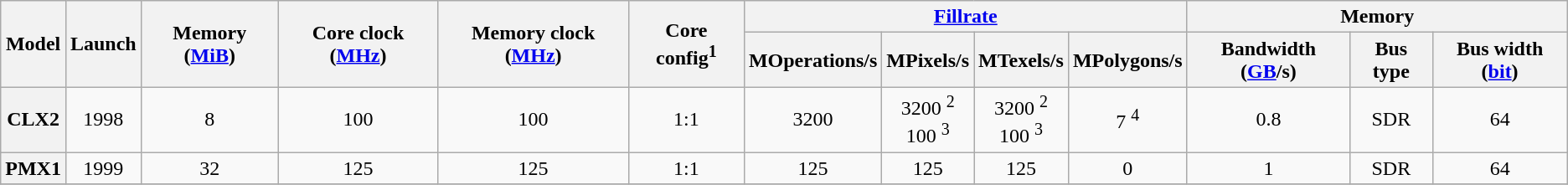<table class="wikitable" style="text-align: center">
<tr>
<th rowspan=2>Model</th>
<th rowspan=2>Launch</th>
<th rowspan=2>Memory (<a href='#'>MiB</a>)</th>
<th rowspan=2>Core clock (<a href='#'>MHz</a>)</th>
<th rowspan=2>Memory clock (<a href='#'>MHz</a>)</th>
<th rowspan=2>Core config<sup>1</sup></th>
<th colspan=4><a href='#'>Fillrate</a></th>
<th colspan=3>Memory</th>
</tr>
<tr>
<th>MOperations/s</th>
<th>MPixels/s</th>
<th>MTexels/s</th>
<th>MPolygons/s</th>
<th>Bandwidth (<a href='#'>GB</a>/s)</th>
<th>Bus type</th>
<th>Bus width (<a href='#'>bit</a>)</th>
</tr>
<tr>
<th>CLX2</th>
<td>1998</td>
<td>8</td>
<td>100</td>
<td>100</td>
<td>1:1</td>
<td>3200</td>
<td>3200 <sup>2</sup> <br> 100 <sup>3</sup></td>
<td>3200 <sup>2</sup> <br> 100 <sup>3</sup></td>
<td>7 <sup>4</sup></td>
<td>0.8</td>
<td>SDR</td>
<td>64</td>
</tr>
<tr>
<th>PMX1</th>
<td>1999</td>
<td>32</td>
<td>125</td>
<td>125</td>
<td>1:1</td>
<td>125</td>
<td>125</td>
<td>125</td>
<td>0</td>
<td>1</td>
<td>SDR</td>
<td>64</td>
</tr>
<tr>
</tr>
</table>
